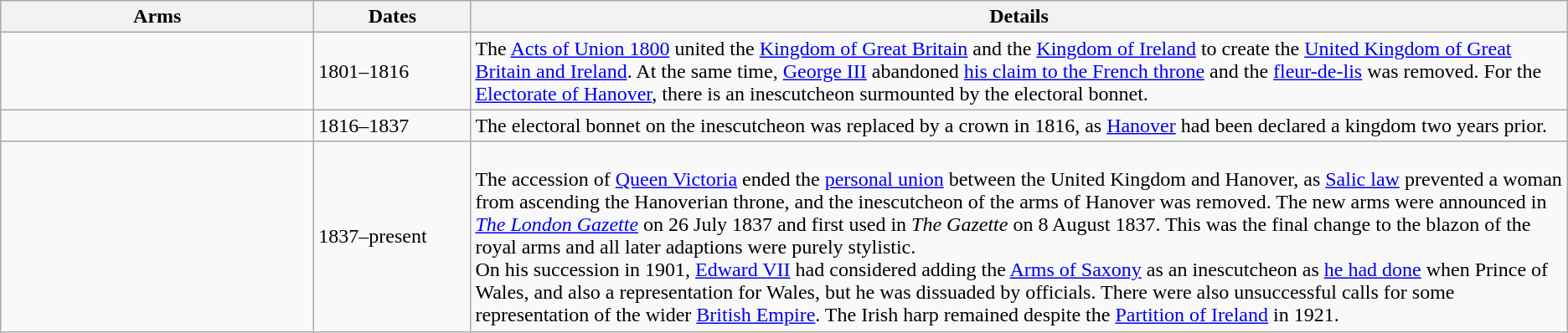<table class="wikitable">
<tr>
<th style="width:20%;">Arms</th>
<th style="width:10%;">Dates</th>
<th style="width:70%;">Details</th>
</tr>
<tr>
<td><div> </div></td>
<td>1801–1816</td>
<td>The <a href='#'>Acts of Union 1800</a> united the <a href='#'>Kingdom of Great Britain</a> and the <a href='#'>Kingdom of Ireland</a> to create the <a href='#'>United Kingdom of Great Britain and Ireland</a>. At the same time, <a href='#'>George III</a> abandoned <a href='#'>his claim to the French throne</a> and the <a href='#'>fleur-de-lis</a> was removed. For the <a href='#'>Electorate of Hanover</a>, there is an inescutcheon surmounted by the electoral bonnet.</td>
</tr>
<tr>
<td><div> </div></td>
<td>1816–1837</td>
<td>The electoral bonnet on the inescutcheon was replaced by a crown in 1816, as <a href='#'>Hanover</a> had been declared a kingdom two years prior.</td>
</tr>
<tr>
<td><div> </div></td>
<td>1837–present</td>
<td><br>The accession of <a href='#'>Queen Victoria</a> ended the <a href='#'>personal union</a> between the United Kingdom and Hanover, as <a href='#'>Salic law</a> prevented a woman from ascending the Hanoverian throne, and the inescutcheon of the arms of Hanover was removed. The new arms were announced in <em><a href='#'>The London Gazette</a></em> on 26 July 1837 and first used in <em>The Gazette</em> on 8 August 1837. This was the final change to the blazon of the royal arms and all later adaptions were purely stylistic.<br>On his succession in 1901, <a href='#'>Edward VII</a> had considered adding the <a href='#'>Arms of Saxony</a> as an inescutcheon as <a href='#'>he had done</a> when Prince of Wales, and also a representation for Wales, but he was dissuaded by officials. There were also unsuccessful calls for some representation of the wider <a href='#'>British Empire</a>. The Irish harp remained despite the <a href='#'>Partition of Ireland</a> in 1921.</td>
</tr>
</table>
